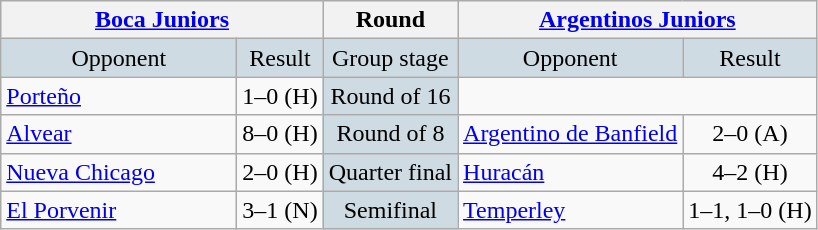<table class="wikitable" style="text-align:center;">
<tr>
<th colspan=3 width=200px><a href='#'>Boca Juniors</a></th>
<th>Round</th>
<th colspan=3 width=200px><a href='#'>Argentinos Juniors</a></th>
</tr>
<tr bgcolor= #CFDBE2>
<td width= 150px>Opponent</td>
<td colspan=2>Result</td>
<td>Group stage</td>
<td width= px>Opponent</td>
<td colspan=2>Result</td>
</tr>
<tr>
<td align=left><a href='#'>Porteño</a></td>
<td colspan=2>1–0 (H)</td>
<td bgcolor= #CFDBE2>Round of 16</td>
<td colspan=3></td>
</tr>
<tr>
<td align=left><a href='#'>Alvear</a></td>
<td colspan=2>8–0 (H)</td>
<td bgcolor= #CFDBE2>Round of 8</td>
<td align=left><a href='#'>Argentino de Banfield</a></td>
<td colspan=2>2–0 (A)</td>
</tr>
<tr>
<td align=left><a href='#'>Nueva Chicago</a></td>
<td colspan=2>2–0 (H)</td>
<td bgcolor= #CFDBE2>Quarter final</td>
<td align=left><a href='#'>Huracán</a></td>
<td colspan=2>4–2 (H)</td>
</tr>
<tr>
<td align=left><a href='#'>El Porvenir</a></td>
<td colspan=2>3–1 (N) </td>
<td bgcolor= #CFDBE2>Semifinal</td>
<td align=left><a href='#'>Temperley</a></td>
<td colspan=2>1–1, 1–0 (H)</td>
</tr>
</table>
